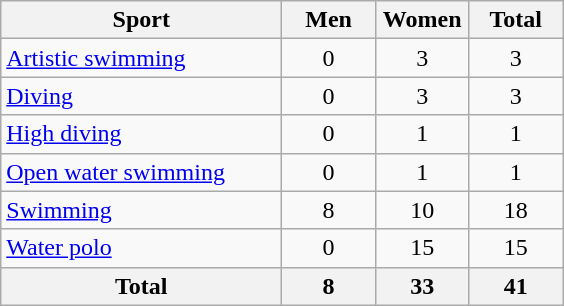<table class="wikitable sortable" style="text-align:center;">
<tr>
<th width=180>Sport</th>
<th width=55>Men</th>
<th width=55>Women</th>
<th width=55>Total</th>
</tr>
<tr>
<td align=left><a href='#'>Artistic swimming</a></td>
<td>0</td>
<td>3</td>
<td>3</td>
</tr>
<tr>
<td align=left><a href='#'>Diving</a></td>
<td>0</td>
<td>3</td>
<td>3</td>
</tr>
<tr>
<td align=left><a href='#'>High diving</a></td>
<td>0</td>
<td>1</td>
<td>1</td>
</tr>
<tr>
<td align=left><a href='#'>Open water swimming</a></td>
<td>0</td>
<td>1</td>
<td>1</td>
</tr>
<tr>
<td align=left><a href='#'>Swimming</a></td>
<td>8</td>
<td>10</td>
<td>18</td>
</tr>
<tr>
<td align=left><a href='#'>Water polo</a></td>
<td>0</td>
<td>15</td>
<td>15</td>
</tr>
<tr>
<th>Total</th>
<th>8</th>
<th>33</th>
<th>41</th>
</tr>
</table>
